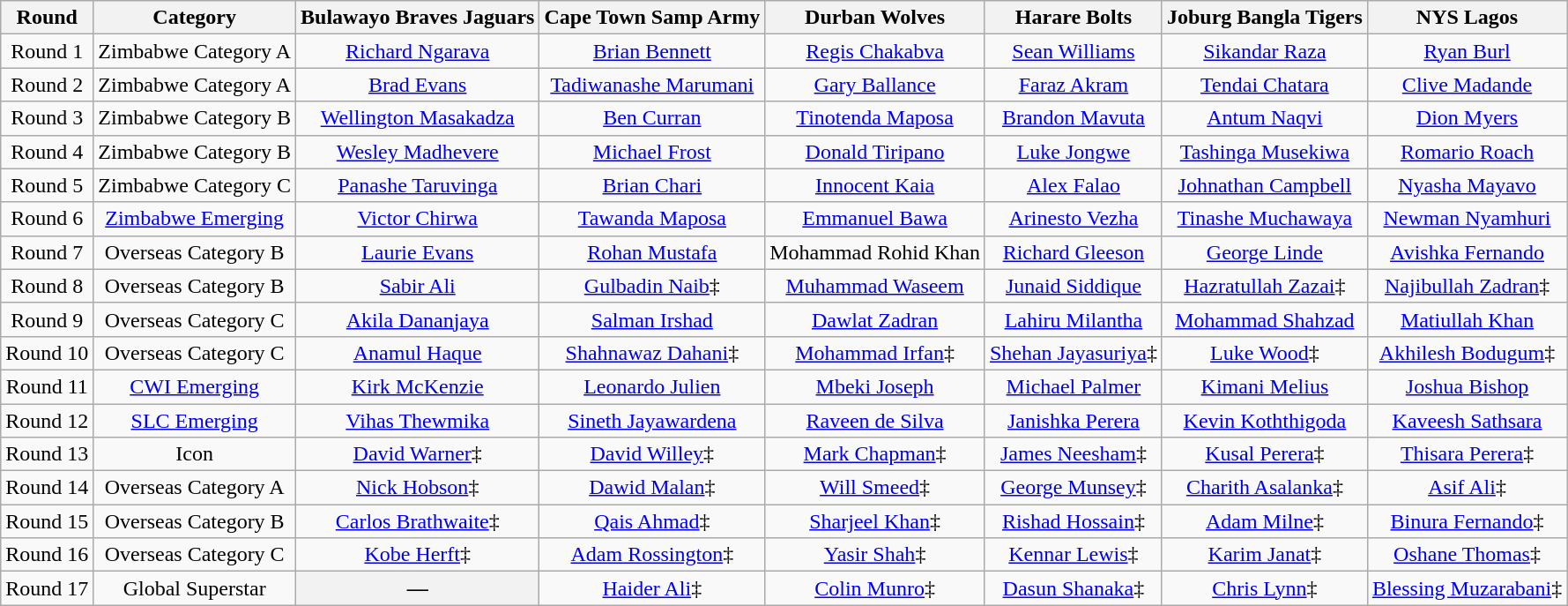<table class="wikitable" |align="left" |>
<tr>
<th>Round</th>
<th>Category</th>
<th>Bulawayo Braves Jaguars</th>
<th>Cape Town Samp Army</th>
<th>Durban Wolves</th>
<th>Harare Bolts</th>
<th>Joburg Bangla Tigers</th>
<th>NYS Lagos</th>
</tr>
<tr align="center" |>
<td>Round 1</td>
<td>Zimbabwe Category A</td>
<td><a href='#'>Richard Ngarava</a></td>
<td><a href='#'>Brian Bennett</a></td>
<td><a href='#'>Regis Chakabva</a></td>
<td><a href='#'>Sean Williams</a></td>
<td><a href='#'>Sikandar Raza</a></td>
<td><a href='#'>Ryan Burl</a></td>
</tr>
<tr align="center" |>
<td>Round 2</td>
<td>Zimbabwe Category A</td>
<td><a href='#'>Brad Evans</a></td>
<td><a href='#'>Tadiwanashe Marumani</a></td>
<td><a href='#'>Gary Ballance</a></td>
<td><a href='#'>Faraz Akram</a></td>
<td><a href='#'>Tendai Chatara</a></td>
<td><a href='#'>Clive Madande</a></td>
</tr>
<tr align="center" |>
<td>Round 3</td>
<td>Zimbabwe Category B</td>
<td><a href='#'>Wellington Masakadza</a></td>
<td><a href='#'>Ben Curran</a></td>
<td><a href='#'>Tinotenda Maposa</a></td>
<td><a href='#'>Brandon Mavuta</a></td>
<td><a href='#'>Antum Naqvi</a></td>
<td><a href='#'>Dion Myers</a></td>
</tr>
<tr align="center" |>
<td>Round 4</td>
<td>Zimbabwe Category B</td>
<td><a href='#'>Wesley Madhevere</a></td>
<td><a href='#'>Michael Frost</a></td>
<td><a href='#'>Donald Tiripano</a></td>
<td><a href='#'>Luke Jongwe</a></td>
<td><a href='#'>Tashinga Musekiwa</a></td>
<td><a href='#'>Romario Roach</a></td>
</tr>
<tr align="center" |>
<td>Round 5</td>
<td>Zimbabwe Category C</td>
<td><a href='#'>Panashe Taruvinga</a></td>
<td><a href='#'>Brian Chari</a></td>
<td><a href='#'>Innocent Kaia</a></td>
<td><a href='#'>Alex Falao</a></td>
<td><a href='#'>Johnathan Campbell</a></td>
<td><a href='#'>Nyasha Mayavo</a></td>
</tr>
<tr align="center" |>
<td>Round 6</td>
<td><a href='#'>Zimbabwe Emerging</a></td>
<td><a href='#'>Victor Chirwa</a></td>
<td><a href='#'>Tawanda Maposa</a></td>
<td><a href='#'>Emmanuel Bawa</a></td>
<td><a href='#'>Arinesto Vezha</a></td>
<td><a href='#'>Tinashe Muchawaya</a></td>
<td><a href='#'>Newman Nyamhuri</a></td>
</tr>
<tr align="center" |>
<td>Round 7</td>
<td>Overseas Category B</td>
<td><a href='#'>Laurie Evans</a></td>
<td><a href='#'>Rohan Mustafa</a></td>
<td>Mohammad Rohid Khan</td>
<td><a href='#'>Richard Gleeson</a></td>
<td><a href='#'>George Linde</a></td>
<td><a href='#'>Avishka Fernando</a></td>
</tr>
<tr align="center" |>
<td>Round 8</td>
<td>Overseas Category B</td>
<td><a href='#'>Sabir Ali</a></td>
<td><a href='#'>Gulbadin Naib</a>‡</td>
<td><a href='#'>Muhammad Waseem</a></td>
<td><a href='#'>Junaid Siddique</a></td>
<td><a href='#'>Hazratullah Zazai</a>‡</td>
<td><a href='#'>Najibullah Zadran</a>‡</td>
</tr>
<tr align="center" |>
<td>Round 9</td>
<td>Overseas Category C</td>
<td><a href='#'>Akila Dananjaya</a></td>
<td><a href='#'>Salman Irshad</a></td>
<td><a href='#'>Dawlat Zadran</a></td>
<td><a href='#'>Lahiru Milantha</a></td>
<td><a href='#'>Mohammad Shahzad</a></td>
<td><a href='#'>Matiullah Khan</a></td>
</tr>
<tr align="center" |>
<td>Round 10</td>
<td>Overseas Category C</td>
<td><a href='#'>Anamul Haque</a></td>
<td><a href='#'>Shahnawaz Dahani</a>‡</td>
<td><a href='#'>Mohammad Irfan</a>‡</td>
<td><a href='#'>Shehan Jayasuriya</a>‡</td>
<td><a href='#'>Luke Wood</a>‡</td>
<td><a href='#'>Akhilesh Bodugum</a>‡</td>
</tr>
<tr align="center" |>
<td>Round 11</td>
<td><a href='#'>CWI Emerging</a></td>
<td><a href='#'>Kirk McKenzie</a></td>
<td><a href='#'>Leonardo Julien</a></td>
<td><a href='#'>Mbeki Joseph</a></td>
<td><a href='#'>Michael Palmer</a></td>
<td><a href='#'>Kimani Melius</a></td>
<td><a href='#'>Joshua Bishop</a></td>
</tr>
<tr align="center" |>
<td>Round 12</td>
<td><a href='#'>SLC Emerging</a></td>
<td><a href='#'>Vihas Thewmika</a></td>
<td><a href='#'>Sineth Jayawardena</a></td>
<td><a href='#'>Raveen de Silva</a></td>
<td><a href='#'>Janishka Perera</a></td>
<td><a href='#'>Kevin Koththigoda</a></td>
<td><a href='#'>Kaveesh Sathsara</a></td>
</tr>
<tr align="center" |>
<td>Round 13</td>
<td>Icon</td>
<td><a href='#'>David Warner</a>‡</td>
<td><a href='#'>David Willey</a>‡</td>
<td><a href='#'>Mark Chapman</a>‡</td>
<td><a href='#'>James Neesham</a>‡</td>
<td><a href='#'>Kusal Perera</a>‡</td>
<td><a href='#'>Thisara Perera</a>‡</td>
</tr>
<tr align="center" |>
<td>Round 14</td>
<td>Overseas Category A</td>
<td><a href='#'>Nick Hobson</a>‡</td>
<td><a href='#'>Dawid Malan</a>‡</td>
<td><a href='#'>Will Smeed</a>‡</td>
<td><a href='#'>George Munsey</a>‡</td>
<td><a href='#'>Charith Asalanka</a>‡</td>
<td><a href='#'>Asif Ali</a>‡</td>
</tr>
<tr align="center" |>
<td>Round 15</td>
<td>Overseas Category B</td>
<td><a href='#'>Carlos Brathwaite</a>‡</td>
<td><a href='#'>Qais Ahmad</a>‡</td>
<td><a href='#'>Sharjeel Khan</a>‡</td>
<td><a href='#'>Rishad Hossain</a>‡</td>
<td><a href='#'>Adam Milne</a>‡</td>
<td><a href='#'>Binura Fernando</a>‡</td>
</tr>
<tr align="center" |>
<td>Round 16</td>
<td>Overseas Category C</td>
<td><a href='#'>Kobe Herft</a>‡</td>
<td><a href='#'>Adam Rossington</a>‡</td>
<td><a href='#'>Yasir Shah</a>‡</td>
<td><a href='#'>Kennar Lewis</a>‡</td>
<td><a href='#'>Karim Janat</a>‡</td>
<td><a href='#'>Oshane Thomas</a>‡</td>
</tr>
<tr align="center" |>
<td>Round 17</td>
<td>Global Superstar</td>
<th>—</th>
<td><a href='#'>Haider Ali</a>‡</td>
<td><a href='#'>Colin Munro</a>‡</td>
<td><a href='#'>Dasun Shanaka</a>‡</td>
<td><a href='#'>Chris Lynn</a>‡</td>
<td><a href='#'>Blessing Muzarabani</a>‡</td>
</tr>
</table>
